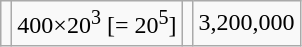<table class=wikitable style="text-align:right;">
<tr>
<td align=left></td>
<td>400×20<sup>3</sup> [= 20<sup>5</sup>]</td>
<td></td>
<td>3,200,000</td>
</tr>
</table>
